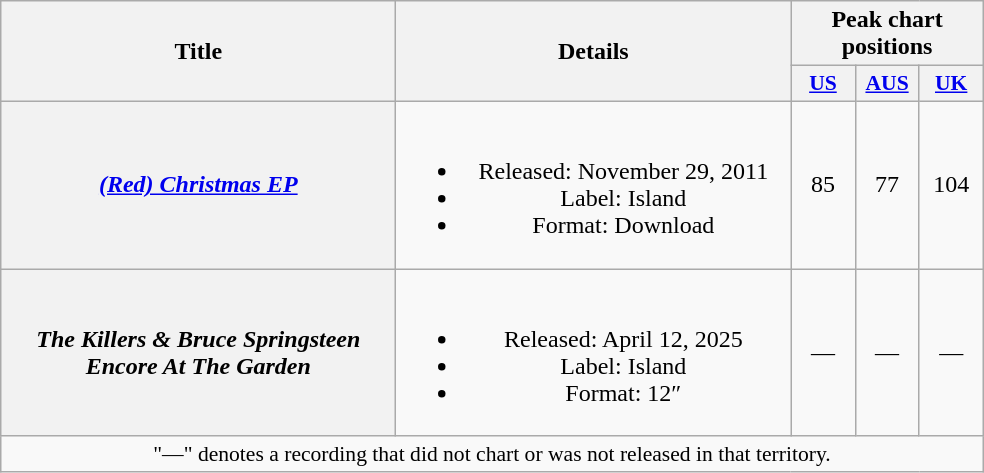<table class="wikitable plainrowheaders" style="text-align:center;">
<tr>
<th scope="col" rowspan="2" style="width:16em;">Title</th>
<th scope="col" rowspan="2" style="width:16em;">Details</th>
<th scope="col" colspan="3">Peak chart positions</th>
</tr>
<tr>
<th scope="col" style="width:2.5em;font-size:90%;"><a href='#'>US</a><br></th>
<th scope="col" style="width:2.5em;font-size:90%;"><a href='#'>AUS</a><br></th>
<th scope="col" style="width:2.5em;font-size:90%;"><a href='#'>UK</a><br></th>
</tr>
<tr>
<th scope="row"><em><a href='#'>(Red) Christmas EP</a></em></th>
<td><br><ul><li>Released: November 29, 2011</li><li>Label: Island</li><li>Format: Download</li></ul></td>
<td>85</td>
<td>77</td>
<td>104</td>
</tr>
<tr>
<th scope="row"><em>The Killers & Bruce Springsteen Encore At The Garden</em><br></th>
<td><br><ul><li>Released: April 12, 2025</li><li>Label: Island</li><li>Format: 12″</li></ul></td>
<td>—</td>
<td>—</td>
<td>—</td>
</tr>
<tr>
<td colspan="14" style="font-size:90%">"—" denotes a recording that did not chart or was not released in that territory.</td>
</tr>
</table>
